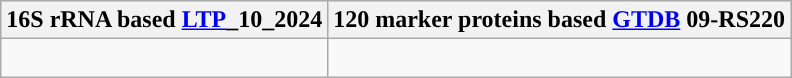<table class="wikitable">
<tr>
<th colspan=1>16S rRNA based <a href='#'>LTP</a>_10_2024</th>
<th colspan=1>120 marker proteins based <a href='#'>GTDB</a> 09-RS220</th>
</tr>
<tr>
<td style="vertical-align:top"><br></td>
<td><br></td>
</tr>
</table>
